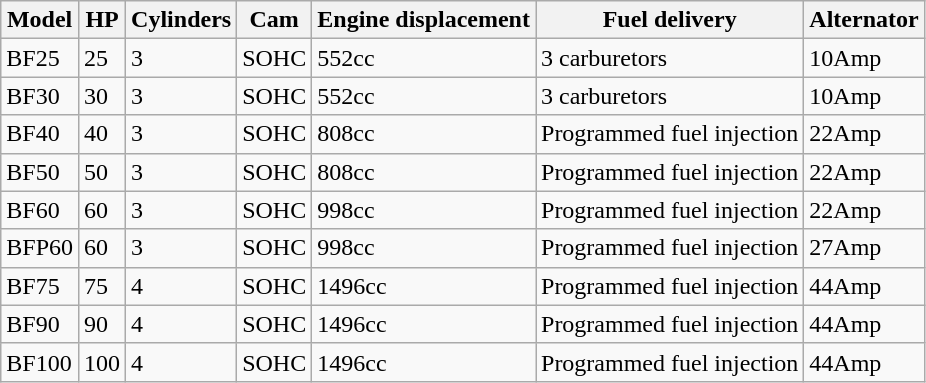<table class="wikitable">
<tr>
<th>Model</th>
<th>HP</th>
<th>Cylinders</th>
<th>Cam</th>
<th>Engine displacement</th>
<th>Fuel delivery</th>
<th>Alternator</th>
</tr>
<tr>
<td>BF25</td>
<td>25</td>
<td>3</td>
<td>SOHC</td>
<td>552cc</td>
<td>3 carburetors</td>
<td>10Amp</td>
</tr>
<tr>
<td>BF30</td>
<td>30</td>
<td>3</td>
<td>SOHC</td>
<td>552cc</td>
<td>3 carburetors</td>
<td>10Amp</td>
</tr>
<tr>
<td>BF40</td>
<td>40</td>
<td>3</td>
<td>SOHC</td>
<td>808cc</td>
<td>Programmed fuel injection</td>
<td>22Amp</td>
</tr>
<tr>
<td>BF50</td>
<td>50</td>
<td>3</td>
<td>SOHC</td>
<td>808cc</td>
<td>Programmed fuel injection</td>
<td>22Amp</td>
</tr>
<tr>
<td>BF60</td>
<td>60</td>
<td>3</td>
<td>SOHC</td>
<td>998cc</td>
<td>Programmed fuel injection</td>
<td>22Amp</td>
</tr>
<tr>
<td>BFP60</td>
<td>60</td>
<td>3</td>
<td>SOHC</td>
<td>998cc</td>
<td>Programmed fuel injection</td>
<td>27Amp</td>
</tr>
<tr>
<td>BF75</td>
<td>75</td>
<td>4</td>
<td>SOHC</td>
<td>1496cc</td>
<td>Programmed fuel injection</td>
<td>44Amp</td>
</tr>
<tr>
<td>BF90</td>
<td>90</td>
<td>4</td>
<td>SOHC</td>
<td>1496cc</td>
<td>Programmed fuel injection</td>
<td>44Amp</td>
</tr>
<tr>
<td>BF100</td>
<td>100</td>
<td>4</td>
<td>SOHC</td>
<td>1496cc</td>
<td>Programmed fuel injection</td>
<td>44Amp</td>
</tr>
</table>
